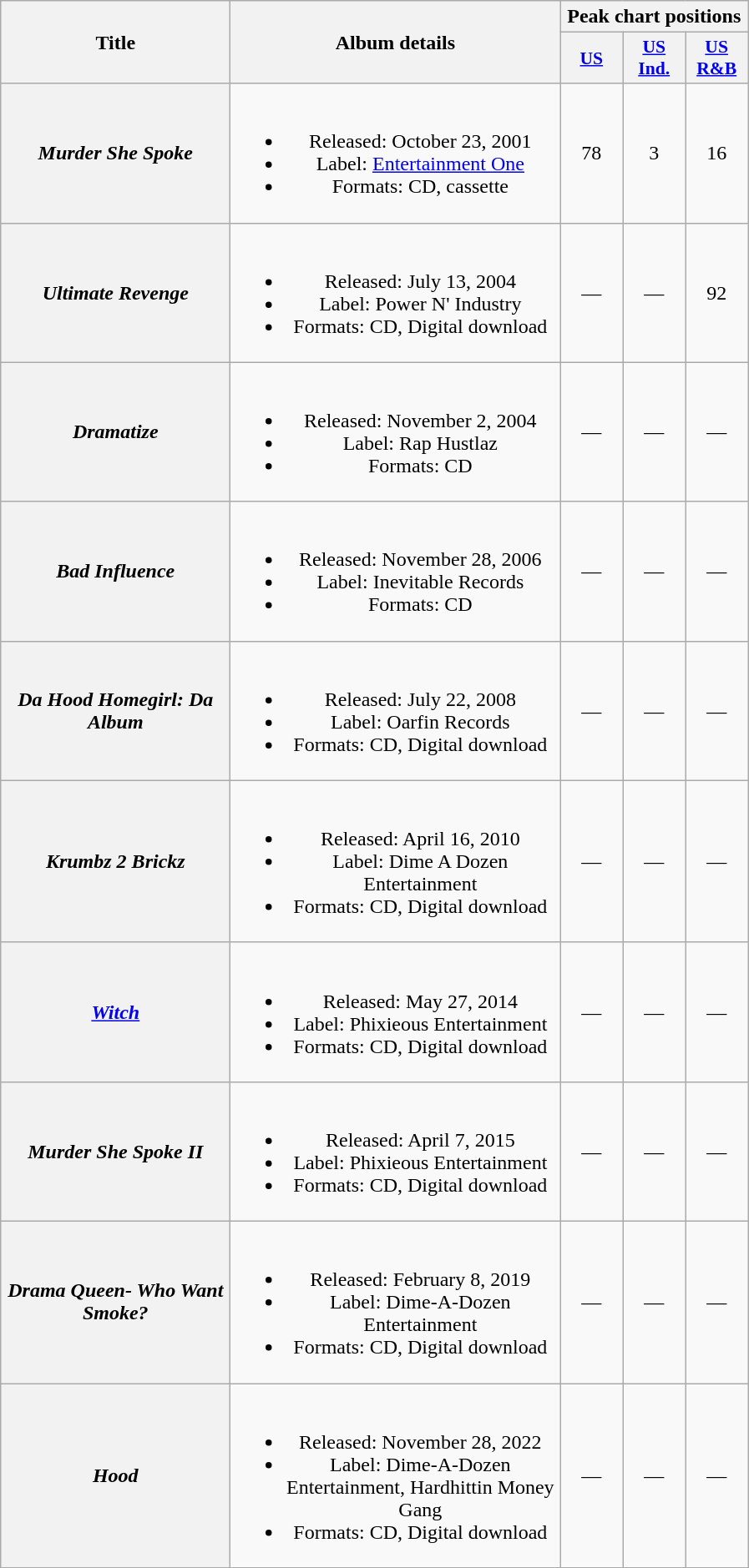<table class="wikitable plainrowheaders" style="text-align:center;">
<tr>
<th scope="col" rowspan="2" style="width:11em;">Title</th>
<th scope="col" rowspan="2" style="width:16em;">Album details</th>
<th scope="col" colspan="4">Peak chart positions</th>
</tr>
<tr>
<th scope="col" style="width:3em;font-size:90%;"><a href='#'>US</a><br></th>
<th scope="col" style="width:3em;font-size:90%;"><a href='#'>US<br>Ind.</a><br></th>
<th scope="col" style="width:3em;font-size:90%;"><a href='#'>US<br>R&B</a><br></th>
</tr>
<tr>
<th scope="row"><em>Murder She Spoke</em></th>
<td><br><ul><li>Released: October 23, 2001</li><li>Label: <a href='#'>Entertainment One</a></li><li>Formats: CD, cassette</li></ul></td>
<td>78</td>
<td>3</td>
<td>16</td>
</tr>
<tr>
<th scope="row"><em>Ultimate Revenge</em></th>
<td><br><ul><li>Released: July 13, 2004</li><li>Label: Power N' Industry</li><li>Formats: CD, Digital download</li></ul></td>
<td>—</td>
<td>—</td>
<td>92</td>
</tr>
<tr>
<th scope="row"><em>Dramatize</em></th>
<td><br><ul><li>Released: November 2, 2004</li><li>Label: Rap Hustlaz</li><li>Formats: CD</li></ul></td>
<td>—</td>
<td>—</td>
<td>—</td>
</tr>
<tr>
<th scope="row"><em>Bad Influence</em></th>
<td><br><ul><li>Released: November 28, 2006</li><li>Label: Inevitable Records</li><li>Formats: CD</li></ul></td>
<td>—</td>
<td>—</td>
<td>—</td>
</tr>
<tr>
<th scope="row"><em>Da Hood Homegirl: Da Album</em></th>
<td><br><ul><li>Released: July 22, 2008</li><li>Label: Oarfin Records</li><li>Formats: CD, Digital download</li></ul></td>
<td>—</td>
<td>—</td>
<td>—</td>
</tr>
<tr>
<th scope="row"><em>Krumbz 2 Brickz</em></th>
<td><br><ul><li>Released: April 16, 2010</li><li>Label: Dime A Dozen Entertainment</li><li>Formats: CD, Digital download</li></ul></td>
<td>—</td>
<td>—</td>
<td>—</td>
</tr>
<tr>
<th scope="row"><em><a href='#'>Witch</a></em><br></th>
<td><br><ul><li>Released: May 27, 2014</li><li>Label: Phixieous Entertainment</li><li>Formats: CD, Digital download</li></ul></td>
<td>—</td>
<td>—</td>
<td>—</td>
</tr>
<tr>
<th scope="row"><em>Murder She Spoke II</em></th>
<td><br><ul><li>Released: April 7, 2015</li><li>Label: Phixieous Entertainment</li><li>Formats: CD, Digital download</li></ul></td>
<td>—</td>
<td>—</td>
<td>—</td>
</tr>
<tr>
<th scope="row"><em>Drama Queen- Who Want Smoke?</em></th>
<td><br><ul><li>Released: February 8, 2019</li><li>Label: Dime-A-Dozen Entertainment</li><li>Formats: CD, Digital download</li></ul></td>
<td>—</td>
<td>—</td>
<td>—</td>
</tr>
<tr>
<th scope="row"><em>Hood</em><br></th>
<td><br><ul><li>Released: November 28, 2022</li><li>Label: Dime-A-Dozen Entertainment, Hardhittin Money Gang</li><li>Formats: CD, Digital download</li></ul></td>
<td>—</td>
<td>—</td>
<td>—</td>
</tr>
</table>
